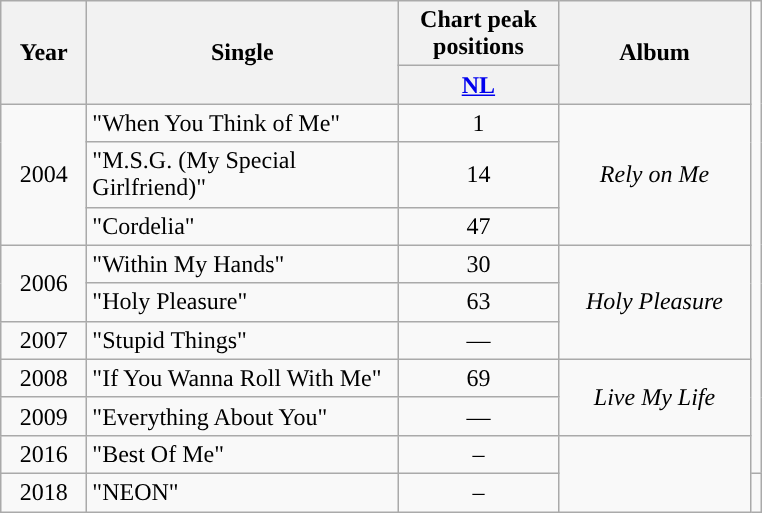<table class="wikitable">
<tr>
<th rowspan="2" width="50">Year</th>
<th rowspan="2" width="200">Single</th>
<th colspan="1" width="100">Chart peak positions</th>
<th rowspan="2" width="120">Album</th>
</tr>
<tr>
<th><a href='#'>NL</a></th>
</tr>
<tr>
<td rowspan="3" align="center">2004</td>
<td>"When You Think of Me"</td>
<td align="center">1</td>
<td rowspan="3" align="center"><em>Rely on Me</em></td>
</tr>
<tr>
<td>"M.S.G. (My Special Girlfriend)"</td>
<td align="center">14</td>
</tr>
<tr>
<td>"Cordelia"</td>
<td align="center">47</td>
</tr>
<tr>
<td rowspan="2" align="center">2006</td>
<td>"Within My Hands"</td>
<td align="center">30</td>
<td rowspan="3" align="center"><em>Holy Pleasure</em></td>
</tr>
<tr>
<td>"Holy Pleasure"</td>
<td align="center">63</td>
</tr>
<tr>
<td rowspan="1" align="center">2007</td>
<td>"Stupid Things"</td>
<td align="center">—</td>
</tr>
<tr>
<td rowspan="1" align="center">2008</td>
<td>"If You Wanna Roll With Me"</td>
<td align="center">69</td>
<td rowspan="2" align="center"><em>Live My Life</em></td>
</tr>
<tr>
<td rowspan="1" align="center">2009</td>
<td>"Everything About You"</td>
<td align="center">—</td>
</tr>
<tr>
<td rowspan="1" align="center">2016</td>
<td>"Best Of Me"</td>
<td align="center">–</td>
<td rowspan="2" align="center"></td>
</tr>
<tr>
<td rowspan="1" align="center">2018</td>
<td>"NEON"</td>
<td align="center">–</td>
<td rowspan="2" align="center"></td>
</tr>
</table>
